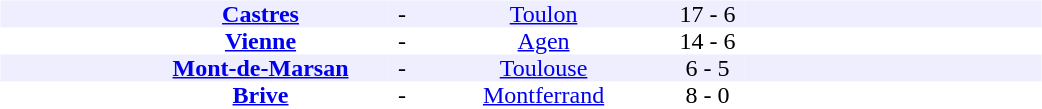<table table width=700>
<tr>
<td width=700 valign=top><br><table border=0 cellspacing=0 cellpadding=0 style=font-size: 100%; border-collapse: collapse; width=100%>
<tr align=center bgcolor=#EEEEFF>
<td width=90></td>
<td width=170><strong><a href='#'>Castres</a></strong></td>
<td width=20>-</td>
<td width=170><a href='#'>Toulon</a></td>
<td width=50>17 - 6</td>
<td width=200></td>
</tr>
<tr align=center bgcolor=#FFFFFF>
<td width=90></td>
<td width=170><strong><a href='#'>Vienne</a></strong></td>
<td width=20>-</td>
<td width=170><a href='#'>Agen</a></td>
<td width=50>14 - 6</td>
<td width=200></td>
</tr>
<tr align=center bgcolor=#EEEEFF>
<td width=90></td>
<td width=170><strong><a href='#'>Mont-de-Marsan</a></strong></td>
<td width=20>-</td>
<td width=170><a href='#'>Toulouse</a></td>
<td width=50>6 - 5</td>
<td width=200></td>
</tr>
<tr align=center bgcolor=#FFFFFF>
<td width=90></td>
<td width=170><strong><a href='#'>Brive</a></strong></td>
<td width=20>-</td>
<td width=170><a href='#'>Montferrand</a></td>
<td width=50>8 - 0</td>
<td width=200></td>
</tr>
</table>
</td>
</tr>
</table>
